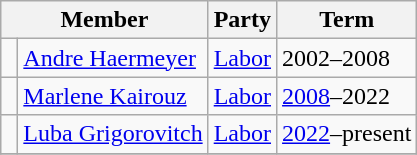<table class="wikitable">
<tr>
<th colspan="2">Member</th>
<th>Party</th>
<th>Term</th>
</tr>
<tr>
<td> </td>
<td><a href='#'>Andre Haermeyer</a></td>
<td><a href='#'>Labor</a></td>
<td>2002–2008</td>
</tr>
<tr>
<td> </td>
<td><a href='#'>Marlene Kairouz</a></td>
<td><a href='#'>Labor</a></td>
<td><a href='#'>2008</a>–2022</td>
</tr>
<tr>
<td> </td>
<td><a href='#'>Luba Grigorovitch</a></td>
<td><a href='#'>Labor</a></td>
<td><a href='#'>2022</a>–present</td>
</tr>
<tr>
</tr>
</table>
